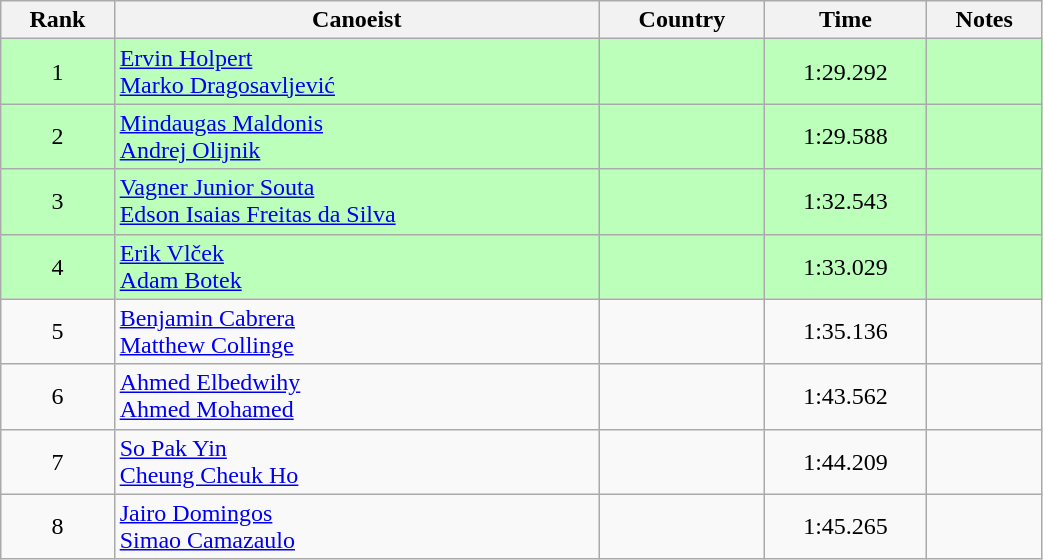<table class="wikitable" style="text-align:center;width: 55%">
<tr>
<th>Rank</th>
<th>Canoeist</th>
<th>Country</th>
<th>Time</th>
<th>Notes</th>
</tr>
<tr bgcolor=bbffbb>
<td>1</td>
<td align="left"><a href='#'>Ervin Holpert</a><br><a href='#'>Marko Dragosavljević</a></td>
<td align="left"></td>
<td>1:29.292</td>
<td></td>
</tr>
<tr bgcolor=bbffbb>
<td>2</td>
<td align="left"><a href='#'>Mindaugas Maldonis</a><br><a href='#'>Andrej Olijnik</a></td>
<td align="left"></td>
<td>1:29.588</td>
<td></td>
</tr>
<tr bgcolor=bbffbb>
<td>3</td>
<td align="left"><a href='#'>Vagner Junior Souta</a><br><a href='#'>Edson Isaias Freitas da Silva</a></td>
<td align="left"></td>
<td>1:32.543</td>
<td></td>
</tr>
<tr bgcolor=bbffbb>
<td>4</td>
<td align="left"><a href='#'>Erik Vlček</a><br><a href='#'>Adam Botek</a></td>
<td align="left"></td>
<td>1:33.029</td>
<td></td>
</tr>
<tr>
<td>5</td>
<td align="left"><a href='#'>Benjamin Cabrera</a><br><a href='#'>Matthew Collinge</a></td>
<td align="left"></td>
<td>1:35.136</td>
<td></td>
</tr>
<tr>
<td>6</td>
<td align="left"><a href='#'>Ahmed Elbedwihy</a><br><a href='#'>Ahmed Mohamed</a></td>
<td align="left"></td>
<td>1:43.562</td>
<td></td>
</tr>
<tr>
<td>7</td>
<td align="left"><a href='#'>So Pak Yin</a><br><a href='#'>Cheung Cheuk Ho</a></td>
<td align="left"></td>
<td>1:44.209</td>
<td></td>
</tr>
<tr>
<td>8</td>
<td align="left"><a href='#'>Jairo Domingos</a><br><a href='#'>Simao Camazaulo</a></td>
<td align="left"></td>
<td>1:45.265</td>
<td></td>
</tr>
</table>
